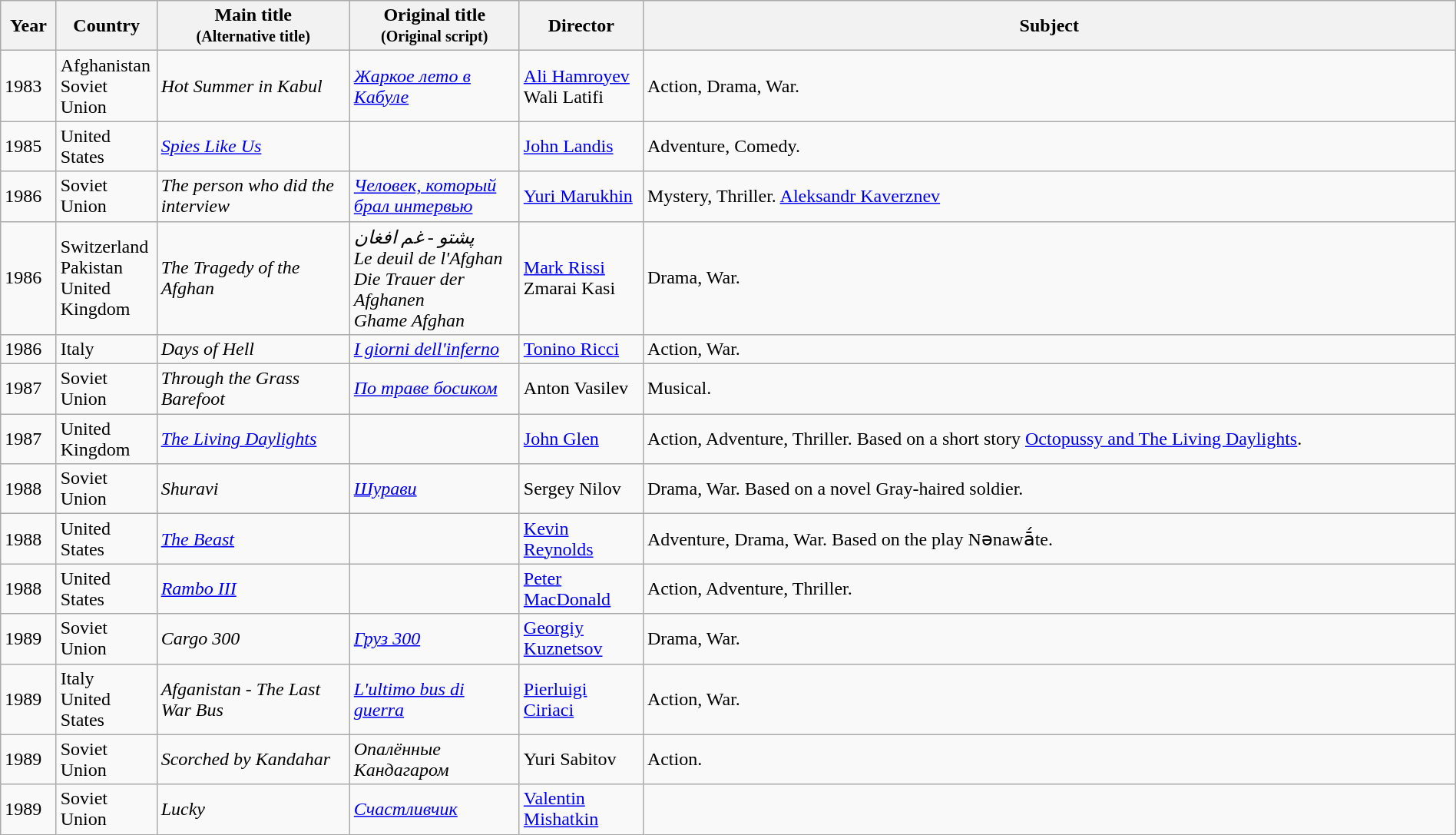<table class="wikitable sortable" style="width:100%;">
<tr>
<th>Year</th>
<th width= 80>Country</th>
<th class="unsortable" style="width:160px;">Main title<br><small>(Alternative title)</small></th>
<th class="unsortable" style="width:140px;">Original title<br><small>(Original script)</small></th>
<th width=100>Director</th>
<th class="unsortable">Subject</th>
</tr>
<tr>
<td>1983</td>
<td>Afghanistan<br>Soviet Union</td>
<td><em>Hot Summer in Kabul</em></td>
<td><em><a href='#'>Жаркое лето в Кабуле</a></em></td>
<td><a href='#'>Ali Hamroyev</a><br>Wali Latifi</td>
<td>Action, Drama, War.</td>
</tr>
<tr>
<td>1985</td>
<td>United States</td>
<td><em><a href='#'>Spies Like Us</a></em></td>
<td></td>
<td><a href='#'>John Landis</a></td>
<td>Adventure, Comedy.</td>
</tr>
<tr>
<td>1986</td>
<td>Soviet Union</td>
<td><em>The person who did the interview</em></td>
<td><em><a href='#'>Человек, который брал интервью</a></em></td>
<td><a href='#'>Yuri Marukhin</a></td>
<td>Mystery, Thriller. <a href='#'>Aleksandr Kaverznev</a></td>
</tr>
<tr>
<td>1986</td>
<td>Switzerland<br>Pakistan<br>United Kingdom</td>
<td><em>The Tragedy of the Afghan</em></td>
<td><em>پشتو - غم افغان</em><br><em>Le deuil de l'Afghan</em><br><em>Die Trauer der Afghanen</em><br><em>Ghame Afghan</em></td>
<td><a href='#'>Mark Rissi</a><br>Zmarai Kasi</td>
<td>Drama, War.</td>
</tr>
<tr>
<td>1986</td>
<td>Italy</td>
<td><em>Days of Hell</em></td>
<td><em><a href='#'>I giorni dell'inferno</a></em></td>
<td><a href='#'>Tonino Ricci</a></td>
<td>Action, War.</td>
</tr>
<tr>
<td>1987</td>
<td>Soviet Union</td>
<td><em>Through the Grass Barefoot</em></td>
<td><em><a href='#'>По траве босиком</a></em></td>
<td>Anton Vasilev</td>
<td>Musical.</td>
</tr>
<tr>
<td>1987</td>
<td>United Kingdom</td>
<td><em><a href='#'>The Living Daylights</a></em></td>
<td></td>
<td><a href='#'>John Glen</a></td>
<td>Action, Adventure, Thriller. Based on a short story <a href='#'>Octopussy and The Living Daylights</a>.</td>
</tr>
<tr>
<td>1988</td>
<td>Soviet Union</td>
<td><em>Shuravi</em></td>
<td><em><a href='#'>Шурави</a></em></td>
<td>Sergey Nilov</td>
<td>Drama, War. Based on a novel Gray-haired soldier.</td>
</tr>
<tr>
<td>1988</td>
<td>United States</td>
<td><em><a href='#'>The Beast</a></em></td>
<td></td>
<td><a href='#'>Kevin Reynolds</a></td>
<td>Adventure, Drama, War. Based on the play Nənawā́te.</td>
</tr>
<tr>
<td>1988</td>
<td>United States</td>
<td><em><a href='#'>Rambo III</a></em></td>
<td></td>
<td><a href='#'>Peter MacDonald</a></td>
<td>Action, Adventure, Thriller.</td>
</tr>
<tr>
<td>1989</td>
<td>Soviet Union</td>
<td><em>Cargo 300</em></td>
<td><em><a href='#'>Груз 300</a></em></td>
<td><a href='#'>Georgiy Kuznetsov</a></td>
<td>Drama, War.</td>
</tr>
<tr>
<td>1989</td>
<td>Italy<br>United States</td>
<td><em>Afganistan - The Last War Bus</em></td>
<td><em><a href='#'>L'ultimo bus di guerra</a></em></td>
<td><a href='#'>Pierluigi Ciriaci</a></td>
<td>Action, War.</td>
</tr>
<tr>
<td>1989</td>
<td>Soviet Union</td>
<td><em>Scorched by Kandahar</em></td>
<td><em>Опалённые Кандагаром</em></td>
<td>Yuri Sabitov</td>
<td>Action.</td>
</tr>
<tr>
<td>1989</td>
<td>Soviet Union</td>
<td><em>Lucky</em></td>
<td><em><a href='#'>Счастливчик</a></em></td>
<td><a href='#'>Valentin Mishatkin</a></td>
<td></td>
</tr>
</table>
